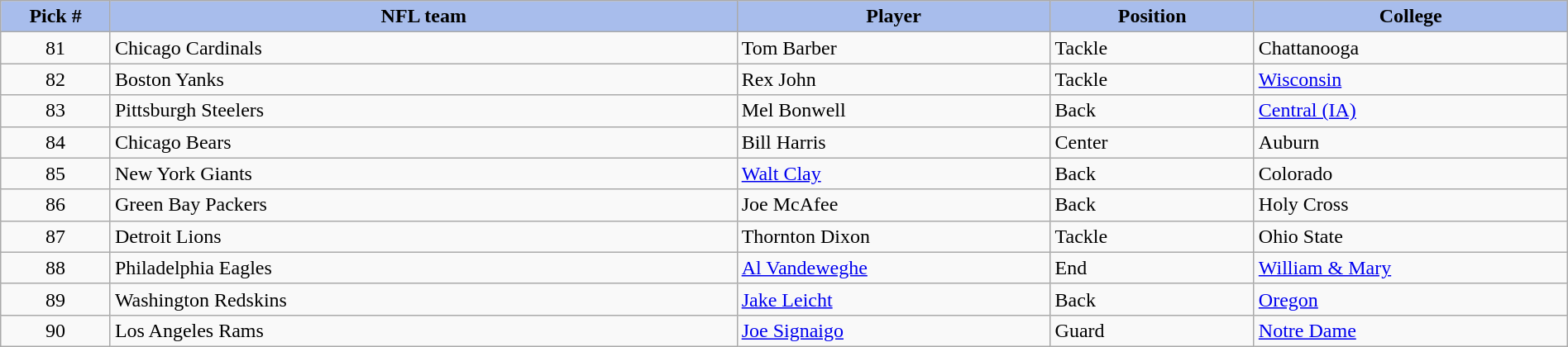<table class="wikitable sortable sortable" style="width: 100%">
<tr>
<th style="background:#A8BDEC;" width=7%>Pick #</th>
<th width=40% style="background:#A8BDEC;">NFL team</th>
<th width=20% style="background:#A8BDEC;">Player</th>
<th width=13% style="background:#A8BDEC;">Position</th>
<th style="background:#A8BDEC;">College</th>
</tr>
<tr>
<td align=center>81</td>
<td>Chicago Cardinals</td>
<td>Tom Barber</td>
<td>Tackle</td>
<td>Chattanooga</td>
</tr>
<tr>
<td align=center>82</td>
<td>Boston Yanks</td>
<td>Rex John</td>
<td>Tackle</td>
<td><a href='#'>Wisconsin</a></td>
</tr>
<tr>
<td align=center>83</td>
<td>Pittsburgh Steelers</td>
<td>Mel Bonwell</td>
<td>Back</td>
<td><a href='#'>Central (IA)</a></td>
</tr>
<tr>
<td align=center>84</td>
<td>Chicago Bears</td>
<td>Bill Harris</td>
<td>Center</td>
<td>Auburn</td>
</tr>
<tr>
<td align=center>85</td>
<td>New York Giants</td>
<td><a href='#'>Walt Clay</a></td>
<td>Back</td>
<td>Colorado</td>
</tr>
<tr>
<td align=center>86</td>
<td>Green Bay Packers</td>
<td>Joe McAfee</td>
<td>Back</td>
<td>Holy Cross</td>
</tr>
<tr>
<td align=center>87</td>
<td>Detroit Lions</td>
<td>Thornton Dixon</td>
<td>Tackle</td>
<td>Ohio State</td>
</tr>
<tr>
<td align=center>88</td>
<td>Philadelphia Eagles</td>
<td><a href='#'>Al Vandeweghe</a></td>
<td>End</td>
<td><a href='#'>William & Mary</a></td>
</tr>
<tr>
<td align=center>89</td>
<td>Washington Redskins</td>
<td><a href='#'>Jake Leicht</a></td>
<td>Back</td>
<td><a href='#'>Oregon</a></td>
</tr>
<tr>
<td align=center>90</td>
<td>Los Angeles Rams</td>
<td><a href='#'>Joe Signaigo</a></td>
<td>Guard</td>
<td><a href='#'>Notre Dame</a></td>
</tr>
</table>
